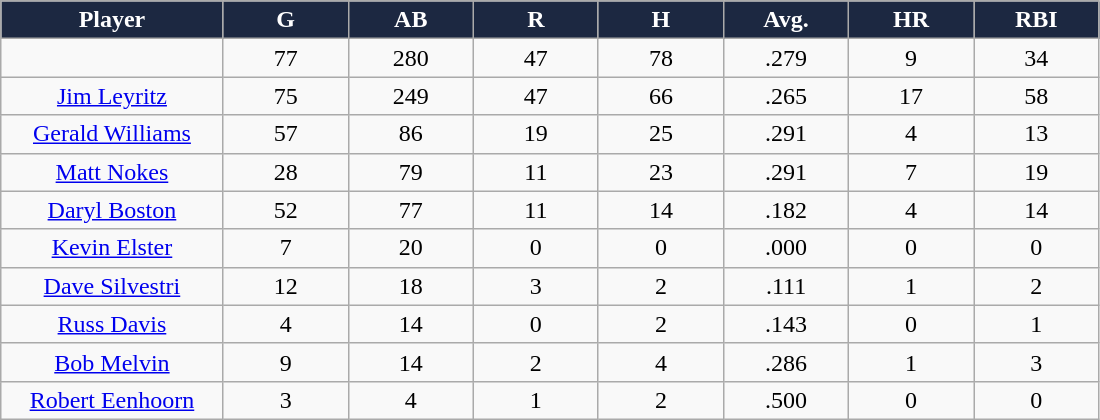<table class="wikitable sortable">
<tr>
<th style="background:#1c2841;color:white;" width="16%">Player</th>
<th style="background:#1c2841;color:white;" width="9%">G</th>
<th style="background:#1c2841;color:white;" width="9%">AB</th>
<th style="background:#1c2841;color:white;" width="9%">R</th>
<th style="background:#1c2841;color:white;" width="9%">H</th>
<th style="background:#1c2841;color:white;" width="9%">Avg.</th>
<th style="background:#1c2841;color:white;" width="9%">HR</th>
<th style="background:#1c2841;color:white;" width="9%">RBI</th>
</tr>
<tr align="center">
<td></td>
<td>77</td>
<td>280</td>
<td>47</td>
<td>78</td>
<td>.279</td>
<td>9</td>
<td>34</td>
</tr>
<tr align="center">
<td><a href='#'>Jim Leyritz</a></td>
<td>75</td>
<td>249</td>
<td>47</td>
<td>66</td>
<td>.265</td>
<td>17</td>
<td>58</td>
</tr>
<tr align=center>
<td><a href='#'>Gerald Williams</a></td>
<td>57</td>
<td>86</td>
<td>19</td>
<td>25</td>
<td>.291</td>
<td>4</td>
<td>13</td>
</tr>
<tr align=center>
<td><a href='#'>Matt Nokes</a></td>
<td>28</td>
<td>79</td>
<td>11</td>
<td>23</td>
<td>.291</td>
<td>7</td>
<td>19</td>
</tr>
<tr align=center>
<td><a href='#'>Daryl Boston</a></td>
<td>52</td>
<td>77</td>
<td>11</td>
<td>14</td>
<td>.182</td>
<td>4</td>
<td>14</td>
</tr>
<tr align=center>
<td><a href='#'>Kevin Elster</a></td>
<td>7</td>
<td>20</td>
<td>0</td>
<td>0</td>
<td>.000</td>
<td>0</td>
<td>0</td>
</tr>
<tr align=center>
<td><a href='#'>Dave Silvestri</a></td>
<td>12</td>
<td>18</td>
<td>3</td>
<td>2</td>
<td>.111</td>
<td>1</td>
<td>2</td>
</tr>
<tr align=center>
<td><a href='#'>Russ Davis</a></td>
<td>4</td>
<td>14</td>
<td>0</td>
<td>2</td>
<td>.143</td>
<td>0</td>
<td>1</td>
</tr>
<tr align=center>
<td><a href='#'>Bob Melvin</a></td>
<td>9</td>
<td>14</td>
<td>2</td>
<td>4</td>
<td>.286</td>
<td>1</td>
<td>3</td>
</tr>
<tr align=center>
<td><a href='#'>Robert Eenhoorn</a></td>
<td>3</td>
<td>4</td>
<td>1</td>
<td>2</td>
<td>.500</td>
<td>0</td>
<td>0</td>
</tr>
</table>
